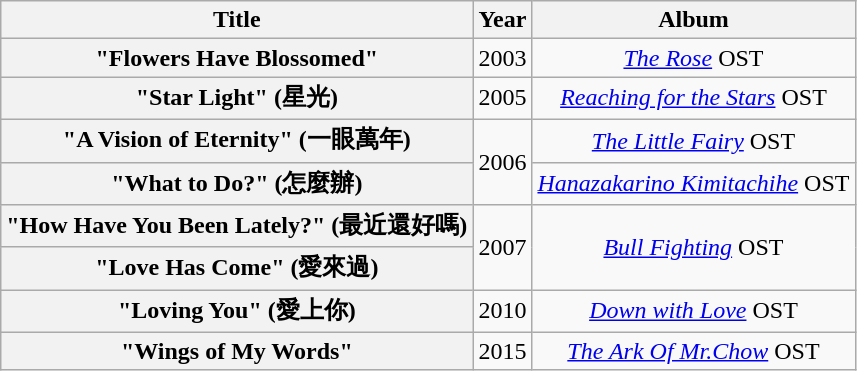<table class="wikitable plainrowheaders" style="text-align:center;">
<tr>
<th scope="col">Title</th>
<th scope="col">Year</th>
<th scope="col">Album</th>
</tr>
<tr>
<th scope="row">"Flowers Have Blossomed"</th>
<td>2003</td>
<td><em><a href='#'>The Rose</a></em> OST</td>
</tr>
<tr>
<th scope="row">"Star Light" (星光)</th>
<td>2005</td>
<td><em><a href='#'>Reaching for the Stars</a></em> OST</td>
</tr>
<tr>
<th scope="row">"A Vision of Eternity" (一眼萬年)</th>
<td rowspan="2">2006</td>
<td><em><a href='#'>The Little Fairy</a></em> OST</td>
</tr>
<tr>
<th scope="row">"What to Do?" (怎麼辦)</th>
<td><em><a href='#'>Hanazakarino Kimitachihe</a></em> OST</td>
</tr>
<tr>
<th scope="row">"How Have You Been Lately?" (最近還好嗎)</th>
<td rowspan="2">2007</td>
<td rowspan="2"><em><a href='#'>Bull Fighting</a></em> OST</td>
</tr>
<tr>
<th scope="row">"Love Has Come" (愛來過)</th>
</tr>
<tr>
<th scope="row">"Loving You" (愛上你)</th>
<td>2010</td>
<td><em><a href='#'>Down with Love</a></em> OST</td>
</tr>
<tr>
<th scope="row">"Wings of My Words"</th>
<td>2015</td>
<td><em><a href='#'>The Ark Of Mr.Chow</a></em> OST</td>
</tr>
</table>
